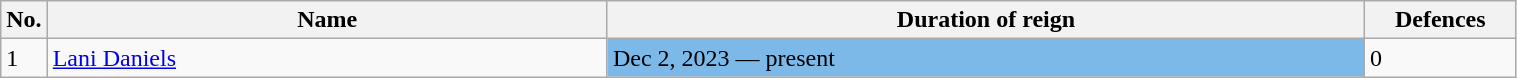<table class="wikitable" width=80%>
<tr>
<th width=3%>No.</th>
<th width=37%>Name</th>
<th width=50%>Duration of reign</th>
<th width=10%>Defences</th>
</tr>
<tr>
<td>1</td>
<td align=left> <a href='#'>Lani Daniels</a></td>
<td style="background:#7CB9E8;" width=5px>Dec 2, 2023 — present</td>
<td>0</td>
</tr>
</table>
